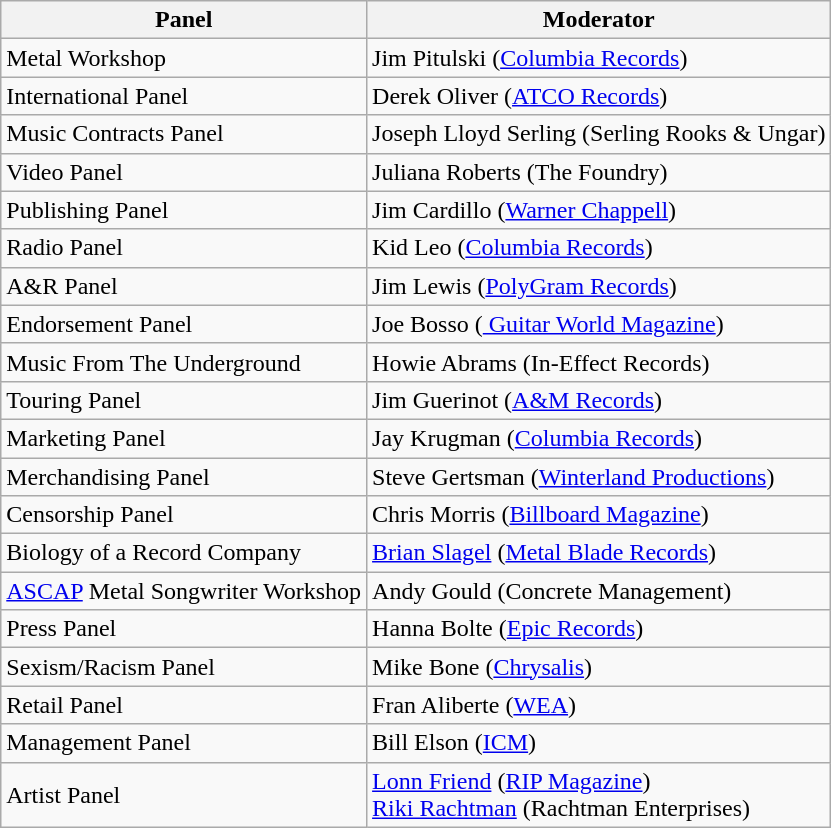<table class="wikitable">
<tr>
<th>Panel</th>
<th>Moderator</th>
</tr>
<tr>
<td>Metal Workshop</td>
<td>Jim Pitulski (<a href='#'>Columbia Records</a>)</td>
</tr>
<tr>
<td>International Panel</td>
<td>Derek Oliver (<a href='#'>ATCO Records</a>)</td>
</tr>
<tr>
<td>Music Contracts Panel</td>
<td>Joseph Lloyd Serling (Serling Rooks & Ungar)</td>
</tr>
<tr>
<td>Video Panel</td>
<td>Juliana Roberts (The Foundry)</td>
</tr>
<tr>
<td>Publishing Panel</td>
<td>Jim Cardillo (<a href='#'>Warner Chappell</a>)</td>
</tr>
<tr>
<td>Radio Panel</td>
<td>Kid Leo (<a href='#'>Columbia Records</a>)</td>
</tr>
<tr>
<td>A&R Panel</td>
<td>Jim Lewis (<a href='#'>PolyGram Records</a>)</td>
</tr>
<tr>
<td>Endorsement Panel</td>
<td>Joe Bosso (<a href='#'> Guitar World Magazine</a>)</td>
</tr>
<tr>
<td>Music From The Underground</td>
<td>Howie Abrams (In-Effect Records)</td>
</tr>
<tr>
<td>Touring Panel</td>
<td>Jim Guerinot (<a href='#'>A&M Records</a>)</td>
</tr>
<tr>
<td>Marketing Panel</td>
<td>Jay Krugman (<a href='#'>Columbia Records</a>)</td>
</tr>
<tr>
<td>Merchandising Panel</td>
<td>Steve Gertsman (<a href='#'>Winterland Productions</a>)</td>
</tr>
<tr>
<td>Censorship Panel</td>
<td>Chris Morris (<a href='#'>Billboard Magazine</a>)</td>
</tr>
<tr>
<td>Biology of a Record Company</td>
<td><a href='#'>Brian Slagel</a> (<a href='#'>Metal Blade Records</a>)</td>
</tr>
<tr>
<td><a href='#'>ASCAP</a> Metal Songwriter Workshop</td>
<td>Andy Gould (Concrete Management)</td>
</tr>
<tr>
<td>Press Panel</td>
<td>Hanna Bolte (<a href='#'>Epic Records</a>)</td>
</tr>
<tr>
<td>Sexism/Racism Panel</td>
<td>Mike Bone (<a href='#'>Chrysalis</a>)</td>
</tr>
<tr>
<td>Retail Panel</td>
<td>Fran Aliberte (<a href='#'>WEA</a>)</td>
</tr>
<tr>
<td>Management Panel</td>
<td>Bill Elson (<a href='#'>ICM</a>)</td>
</tr>
<tr>
<td>Artist Panel</td>
<td><a href='#'>Lonn Friend</a> (<a href='#'>RIP Magazine</a>)<br><a href='#'>Riki Rachtman</a> (Rachtman Enterprises)</td>
</tr>
</table>
